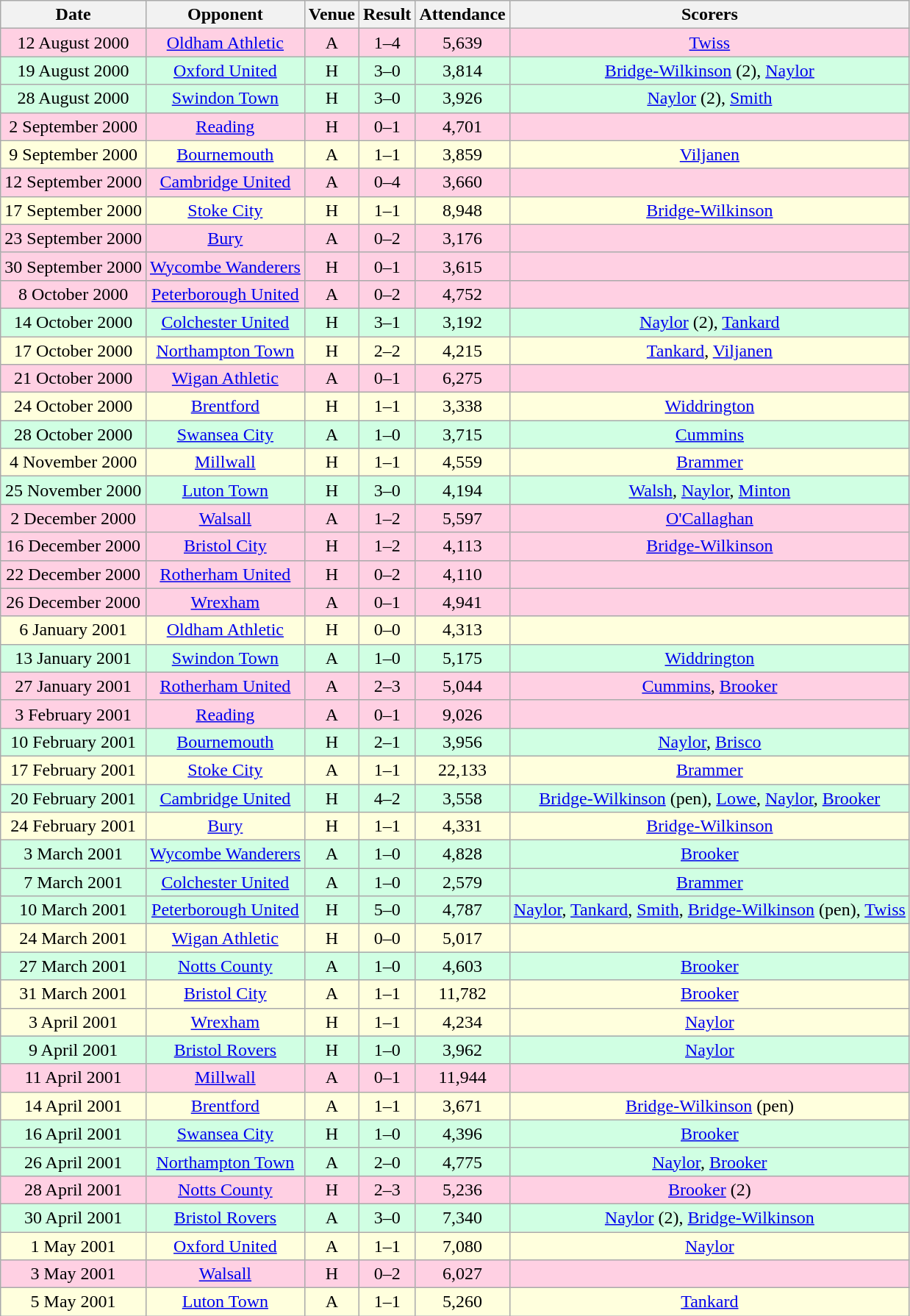<table class="wikitable sortable" style="font-size:100%; text-align:center">
<tr>
<th>Date</th>
<th>Opponent</th>
<th>Venue</th>
<th>Result</th>
<th>Attendance</th>
<th>Scorers</th>
</tr>
<tr style="background-color: #ffd0e3;">
<td>12 August 2000</td>
<td><a href='#'>Oldham Athletic</a></td>
<td>A</td>
<td>1–4</td>
<td>5,639</td>
<td><a href='#'>Twiss</a></td>
</tr>
<tr style="background-color: #d0ffe3;">
<td>19 August 2000</td>
<td><a href='#'>Oxford United</a></td>
<td>H</td>
<td>3–0</td>
<td>3,814</td>
<td><a href='#'>Bridge-Wilkinson</a> (2), <a href='#'>Naylor</a></td>
</tr>
<tr style="background-color: #d0ffe3;">
<td>28 August 2000</td>
<td><a href='#'>Swindon Town</a></td>
<td>H</td>
<td>3–0</td>
<td>3,926</td>
<td><a href='#'>Naylor</a> (2), <a href='#'>Smith</a></td>
</tr>
<tr style="background-color: #ffd0e3;">
<td>2 September 2000</td>
<td><a href='#'>Reading</a></td>
<td>H</td>
<td>0–1</td>
<td>4,701</td>
<td></td>
</tr>
<tr style="background-color: #ffffdd;">
<td>9 September 2000</td>
<td><a href='#'>Bournemouth</a></td>
<td>A</td>
<td>1–1</td>
<td>3,859</td>
<td><a href='#'>Viljanen</a></td>
</tr>
<tr style="background-color: #ffd0e3;">
<td>12 September 2000</td>
<td><a href='#'>Cambridge United</a></td>
<td>A</td>
<td>0–4</td>
<td>3,660</td>
<td></td>
</tr>
<tr style="background-color: #ffffdd;">
<td>17 September 2000</td>
<td><a href='#'>Stoke City</a></td>
<td>H</td>
<td>1–1</td>
<td>8,948</td>
<td><a href='#'>Bridge-Wilkinson</a></td>
</tr>
<tr style="background-color: #ffd0e3;">
<td>23 September 2000</td>
<td><a href='#'>Bury</a></td>
<td>A</td>
<td>0–2</td>
<td>3,176</td>
<td></td>
</tr>
<tr style="background-color: #ffd0e3;">
<td>30 September 2000</td>
<td><a href='#'>Wycombe Wanderers</a></td>
<td>H</td>
<td>0–1</td>
<td>3,615</td>
<td></td>
</tr>
<tr style="background-color: #ffd0e3;">
<td>8 October 2000</td>
<td><a href='#'>Peterborough United</a></td>
<td>A</td>
<td>0–2</td>
<td>4,752</td>
<td></td>
</tr>
<tr style="background-color: #d0ffe3;">
<td>14 October 2000</td>
<td><a href='#'>Colchester United</a></td>
<td>H</td>
<td>3–1</td>
<td>3,192</td>
<td><a href='#'>Naylor</a> (2), <a href='#'>Tankard</a></td>
</tr>
<tr style="background-color: #ffffdd;">
<td>17 October 2000</td>
<td><a href='#'>Northampton Town</a></td>
<td>H</td>
<td>2–2</td>
<td>4,215</td>
<td><a href='#'>Tankard</a>, <a href='#'>Viljanen</a></td>
</tr>
<tr style="background-color: #ffd0e3;">
<td>21 October 2000</td>
<td><a href='#'>Wigan Athletic</a></td>
<td>A</td>
<td>0–1</td>
<td>6,275</td>
<td></td>
</tr>
<tr style="background-color: #ffffdd;">
<td>24 October 2000</td>
<td><a href='#'>Brentford</a></td>
<td>H</td>
<td>1–1</td>
<td>3,338</td>
<td><a href='#'>Widdrington</a></td>
</tr>
<tr style="background-color: #d0ffe3;">
<td>28 October 2000</td>
<td><a href='#'>Swansea City</a></td>
<td>A</td>
<td>1–0</td>
<td>3,715</td>
<td><a href='#'>Cummins</a></td>
</tr>
<tr style="background-color: #ffffdd;">
<td>4 November 2000</td>
<td><a href='#'>Millwall</a></td>
<td>H</td>
<td>1–1</td>
<td>4,559</td>
<td><a href='#'>Brammer</a></td>
</tr>
<tr style="background-color: #d0ffe3;">
<td>25 November 2000</td>
<td><a href='#'>Luton Town</a></td>
<td>H</td>
<td>3–0</td>
<td>4,194</td>
<td><a href='#'>Walsh</a>, <a href='#'>Naylor</a>, <a href='#'>Minton</a></td>
</tr>
<tr style="background-color: #ffd0e3;">
<td>2 December 2000</td>
<td><a href='#'>Walsall</a></td>
<td>A</td>
<td>1–2</td>
<td>5,597</td>
<td><a href='#'>O'Callaghan</a></td>
</tr>
<tr style="background-color: #ffd0e3;">
<td>16 December 2000</td>
<td><a href='#'>Bristol City</a></td>
<td>H</td>
<td>1–2</td>
<td>4,113</td>
<td><a href='#'>Bridge-Wilkinson</a></td>
</tr>
<tr style="background-color: #ffd0e3;">
<td>22 December 2000</td>
<td><a href='#'>Rotherham United</a></td>
<td>H</td>
<td>0–2</td>
<td>4,110</td>
<td></td>
</tr>
<tr style="background-color: #ffd0e3;">
<td>26 December 2000</td>
<td><a href='#'>Wrexham</a></td>
<td>A</td>
<td>0–1</td>
<td>4,941</td>
<td></td>
</tr>
<tr style="background-color: #ffffdd;">
<td>6 January 2001</td>
<td><a href='#'>Oldham Athletic</a></td>
<td>H</td>
<td>0–0</td>
<td>4,313</td>
<td></td>
</tr>
<tr style="background-color: #d0ffe3;">
<td>13 January 2001</td>
<td><a href='#'>Swindon Town</a></td>
<td>A</td>
<td>1–0</td>
<td>5,175</td>
<td><a href='#'>Widdrington</a></td>
</tr>
<tr style="background-color: #ffd0e3;">
<td>27 January 2001</td>
<td><a href='#'>Rotherham United</a></td>
<td>A</td>
<td>2–3</td>
<td>5,044</td>
<td><a href='#'>Cummins</a>, <a href='#'>Brooker</a></td>
</tr>
<tr style="background-color: #ffd0e3;">
<td>3 February 2001</td>
<td><a href='#'>Reading</a></td>
<td>A</td>
<td>0–1</td>
<td>9,026</td>
<td></td>
</tr>
<tr style="background-color: #d0ffe3;">
<td>10 February 2001</td>
<td><a href='#'>Bournemouth</a></td>
<td>H</td>
<td>2–1</td>
<td>3,956</td>
<td><a href='#'>Naylor</a>, <a href='#'>Brisco</a></td>
</tr>
<tr style="background-color: #ffffdd;">
<td>17 February 2001</td>
<td><a href='#'>Stoke City</a></td>
<td>A</td>
<td>1–1</td>
<td>22,133</td>
<td><a href='#'>Brammer</a></td>
</tr>
<tr style="background-color: #d0ffe3;">
<td>20 February 2001</td>
<td><a href='#'>Cambridge United</a></td>
<td>H</td>
<td>4–2</td>
<td>3,558</td>
<td><a href='#'>Bridge-Wilkinson</a> (pen), <a href='#'>Lowe</a>, <a href='#'>Naylor</a>, <a href='#'>Brooker</a></td>
</tr>
<tr style="background-color: #ffffdd;">
<td>24 February 2001</td>
<td><a href='#'>Bury</a></td>
<td>H</td>
<td>1–1</td>
<td>4,331</td>
<td><a href='#'>Bridge-Wilkinson</a></td>
</tr>
<tr style="background-color: #d0ffe3;">
<td>3 March 2001</td>
<td><a href='#'>Wycombe Wanderers</a></td>
<td>A</td>
<td>1–0</td>
<td>4,828</td>
<td><a href='#'>Brooker</a></td>
</tr>
<tr style="background-color: #d0ffe3;">
<td>7 March 2001</td>
<td><a href='#'>Colchester United</a></td>
<td>A</td>
<td>1–0</td>
<td>2,579</td>
<td><a href='#'>Brammer</a></td>
</tr>
<tr style="background-color: #d0ffe3;">
<td>10 March 2001</td>
<td><a href='#'>Peterborough United</a></td>
<td>H</td>
<td>5–0</td>
<td>4,787</td>
<td><a href='#'>Naylor</a>, <a href='#'>Tankard</a>, <a href='#'>Smith</a>, <a href='#'>Bridge-Wilkinson</a> (pen), <a href='#'>Twiss</a></td>
</tr>
<tr style="background-color: #ffffdd;">
<td>24 March 2001</td>
<td><a href='#'>Wigan Athletic</a></td>
<td>H</td>
<td>0–0</td>
<td>5,017</td>
<td></td>
</tr>
<tr style="background-color: #d0ffe3;">
<td>27 March 2001</td>
<td><a href='#'>Notts County</a></td>
<td>A</td>
<td>1–0</td>
<td>4,603</td>
<td><a href='#'>Brooker</a></td>
</tr>
<tr style="background-color: #ffffdd;">
<td>31 March 2001</td>
<td><a href='#'>Bristol City</a></td>
<td>A</td>
<td>1–1</td>
<td>11,782</td>
<td><a href='#'>Brooker</a></td>
</tr>
<tr style="background-color: #ffffdd;">
<td>3 April 2001</td>
<td><a href='#'>Wrexham</a></td>
<td>H</td>
<td>1–1</td>
<td>4,234</td>
<td><a href='#'>Naylor</a></td>
</tr>
<tr style="background-color: #d0ffe3;">
<td>9 April 2001</td>
<td><a href='#'>Bristol Rovers</a></td>
<td>H</td>
<td>1–0</td>
<td>3,962</td>
<td><a href='#'>Naylor</a></td>
</tr>
<tr style="background-color: #ffd0e3;">
<td>11 April 2001</td>
<td><a href='#'>Millwall</a></td>
<td>A</td>
<td>0–1</td>
<td>11,944</td>
<td></td>
</tr>
<tr style="background-color: #ffffdd;">
<td>14 April 2001</td>
<td><a href='#'>Brentford</a></td>
<td>A</td>
<td>1–1</td>
<td>3,671</td>
<td><a href='#'>Bridge-Wilkinson</a> (pen)</td>
</tr>
<tr style="background-color: #d0ffe3;">
<td>16 April 2001</td>
<td><a href='#'>Swansea City</a></td>
<td>H</td>
<td>1–0</td>
<td>4,396</td>
<td><a href='#'>Brooker</a></td>
</tr>
<tr style="background-color: #d0ffe3;">
<td>26 April 2001</td>
<td><a href='#'>Northampton Town</a></td>
<td>A</td>
<td>2–0</td>
<td>4,775</td>
<td><a href='#'>Naylor</a>, <a href='#'>Brooker</a></td>
</tr>
<tr style="background-color: #ffd0e3;">
<td>28 April 2001</td>
<td><a href='#'>Notts County</a></td>
<td>H</td>
<td>2–3</td>
<td>5,236</td>
<td><a href='#'>Brooker</a> (2)</td>
</tr>
<tr style="background-color: #d0ffe3;">
<td>30 April 2001</td>
<td><a href='#'>Bristol Rovers</a></td>
<td>A</td>
<td>3–0</td>
<td>7,340</td>
<td><a href='#'>Naylor</a> (2), <a href='#'>Bridge-Wilkinson</a></td>
</tr>
<tr style="background-color: #ffffdd;">
<td>1 May 2001</td>
<td><a href='#'>Oxford United</a></td>
<td>A</td>
<td>1–1</td>
<td>7,080</td>
<td><a href='#'>Naylor</a></td>
</tr>
<tr style="background-color: #ffd0e3;">
<td>3 May 2001</td>
<td><a href='#'>Walsall</a></td>
<td>H</td>
<td>0–2</td>
<td>6,027</td>
<td></td>
</tr>
<tr style="background-color: #ffffdd;">
<td>5 May 2001</td>
<td><a href='#'>Luton Town</a></td>
<td>A</td>
<td>1–1</td>
<td>5,260</td>
<td><a href='#'>Tankard</a></td>
</tr>
</table>
